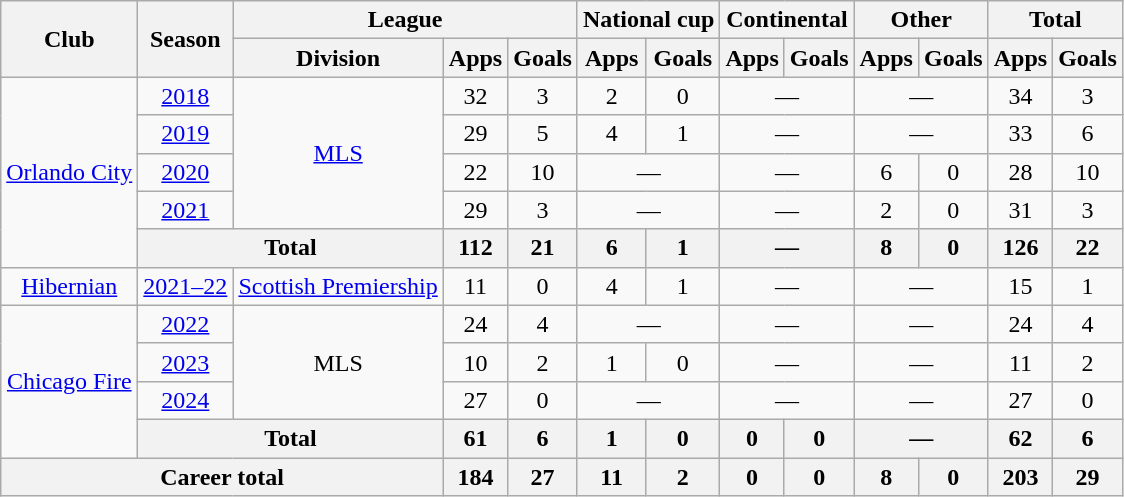<table class="wikitable" style="text-align:center;">
<tr>
<th rowspan="2">Club</th>
<th rowspan="2">Season</th>
<th colspan="3">League</th>
<th colspan="2">National cup</th>
<th colspan="2">Continental</th>
<th colspan="2">Other</th>
<th colspan="2">Total</th>
</tr>
<tr>
<th>Division</th>
<th>Apps</th>
<th>Goals</th>
<th>Apps</th>
<th>Goals</th>
<th>Apps</th>
<th>Goals</th>
<th>Apps</th>
<th>Goals</th>
<th>Apps</th>
<th>Goals</th>
</tr>
<tr>
<td rowspan="5"><a href='#'>Orlando City</a></td>
<td><a href='#'>2018</a></td>
<td rowspan="4"><a href='#'>MLS</a></td>
<td>32</td>
<td>3</td>
<td>2</td>
<td>0</td>
<td colspan="2">—</td>
<td colspan="2">—</td>
<td>34</td>
<td>3</td>
</tr>
<tr>
<td><a href='#'>2019</a></td>
<td>29</td>
<td>5</td>
<td>4</td>
<td>1</td>
<td colspan="2">—</td>
<td colspan="2">—</td>
<td>33</td>
<td>6</td>
</tr>
<tr>
<td><a href='#'>2020</a></td>
<td>22</td>
<td>10</td>
<td colspan="2">—</td>
<td colspan="2">—</td>
<td>6</td>
<td>0</td>
<td>28</td>
<td>10</td>
</tr>
<tr>
<td><a href='#'>2021</a></td>
<td>29</td>
<td>3</td>
<td colspan="2">—</td>
<td colspan="2">—</td>
<td>2</td>
<td>0</td>
<td>31</td>
<td>3</td>
</tr>
<tr>
<th colspan="2">Total</th>
<th>112</th>
<th>21</th>
<th>6</th>
<th>1</th>
<th colspan="2">—</th>
<th>8</th>
<th>0</th>
<th>126</th>
<th>22</th>
</tr>
<tr>
<td><a href='#'>Hibernian</a></td>
<td><a href='#'>2021–22</a></td>
<td><a href='#'>Scottish Premiership</a></td>
<td>11</td>
<td>0</td>
<td>4</td>
<td>1</td>
<td colspan="2">—</td>
<td colspan="2">—</td>
<td>15</td>
<td>1</td>
</tr>
<tr>
<td rowspan="4"><a href='#'>Chicago Fire</a></td>
<td><a href='#'>2022</a></td>
<td rowspan="3">MLS</td>
<td>24</td>
<td>4</td>
<td colspan="2">—</td>
<td colspan="2">—</td>
<td colspan="2">—</td>
<td>24</td>
<td>4</td>
</tr>
<tr>
<td><a href='#'>2023</a></td>
<td>10</td>
<td>2</td>
<td>1</td>
<td>0</td>
<td colspan=2>—</td>
<td colspan=2>—</td>
<td>11</td>
<td>2</td>
</tr>
<tr>
<td><a href='#'>2024</a></td>
<td>27</td>
<td>0</td>
<td colspan=2>—</td>
<td colspan=2>—</td>
<td colspan=2>—</td>
<td>27</td>
<td>0</td>
</tr>
<tr>
<th colspan="2">Total</th>
<th>61</th>
<th>6</th>
<th>1</th>
<th>0</th>
<th>0</th>
<th>0</th>
<th colspan=2>—</th>
<th>62</th>
<th>6</th>
</tr>
<tr>
<th colspan="3">Career total</th>
<th>184</th>
<th>27</th>
<th>11</th>
<th>2</th>
<th>0</th>
<th>0</th>
<th>8</th>
<th>0</th>
<th>203</th>
<th>29</th>
</tr>
</table>
